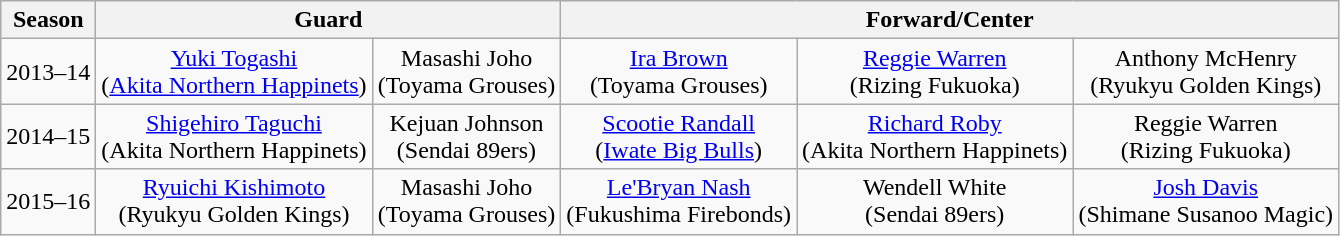<table class=wikitable style="text-align:center">
<tr>
<th>Season</th>
<th colspan=2>Guard</th>
<th colspan=3>Forward/Center</th>
</tr>
<tr>
<td>2013–14</td>
<td><a href='#'>Yuki Togashi</a><br>(<a href='#'>Akita Northern Happinets</a>)</td>
<td>Masashi Joho<br>(Toyama Grouses)</td>
<td><a href='#'>Ira Brown</a><br>(Toyama Grouses)</td>
<td><a href='#'>Reggie Warren</a><br>(Rizing Fukuoka)</td>
<td>Anthony McHenry<br>(Ryukyu Golden Kings)</td>
</tr>
<tr>
<td>2014–15</td>
<td><a href='#'>Shigehiro Taguchi</a><br>(Akita Northern Happinets)</td>
<td>Kejuan Johnson<br>(Sendai 89ers)</td>
<td><a href='#'>Scootie Randall</a><br>(<a href='#'>Iwate Big Bulls</a>)</td>
<td><a href='#'>Richard Roby</a><br>(Akita Northern Happinets)</td>
<td>Reggie Warren<br>(Rizing Fukuoka)</td>
</tr>
<tr>
<td>2015–16</td>
<td><a href='#'>Ryuichi Kishimoto</a><br>(Ryukyu Golden Kings)</td>
<td>Masashi Joho<br>(Toyama Grouses)</td>
<td><a href='#'>Le'Bryan Nash</a><br>(Fukushima Firebonds)</td>
<td>Wendell White<br>(Sendai 89ers)</td>
<td><a href='#'>Josh Davis</a><br>(Shimane Susanoo Magic)</td>
</tr>
</table>
